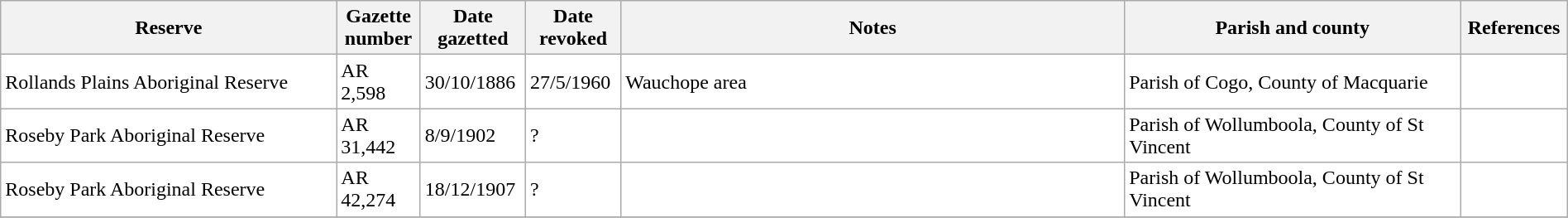<table class="wikitable" style="width:100%; background:#fff;">
<tr>
<th scope="col" style="width:20%;">Reserve</th>
<th scope="col" style="width:5%;">Gazette number</th>
<th scope="col" style="width:5%;">Date gazetted</th>
<th scope="col" style="width:5%;">Date revoked</th>
<th scope="col" class="unsortable" style="width: 30%">Notes</th>
<th scope="col" class="unsortable" style="width: 20%">Parish and county</th>
<th scope="col" class="unsortable" style="width: 5%">References</th>
</tr>
<tr>
<td>Rollands Plains Aboriginal Reserve</td>
<td>AR 2,598</td>
<td>30/10/1886</td>
<td>27/5/1960</td>
<td>Wauchope area</td>
<td>Parish of Cogo, County of Macquarie</td>
<td></td>
</tr>
<tr>
<td>Roseby Park Aboriginal Reserve</td>
<td>AR 31,442</td>
<td>8/9/1902</td>
<td>?</td>
<td></td>
<td>Parish of Wollumboola, County of St Vincent</td>
<td></td>
</tr>
<tr>
<td>Roseby Park Aboriginal Reserve</td>
<td>AR 42,274</td>
<td>18/12/1907</td>
<td>?</td>
<td></td>
<td>Parish of Wollumboola, County of St Vincent</td>
<td></td>
</tr>
<tr>
</tr>
</table>
